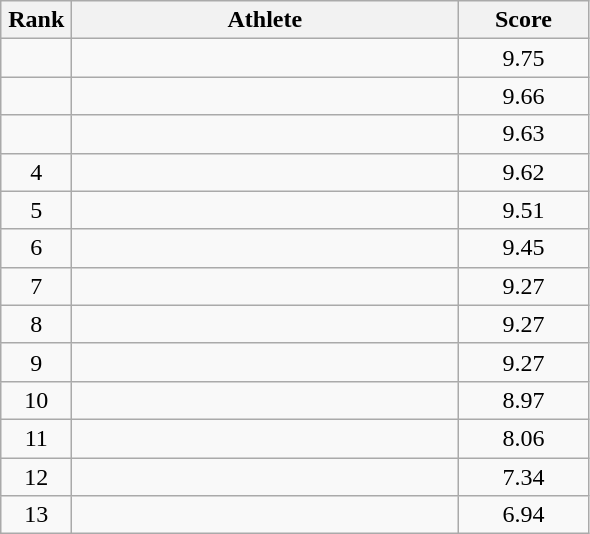<table class=wikitable style="text-align:center">
<tr>
<th width=40>Rank</th>
<th width=250>Athlete</th>
<th width=80>Score</th>
</tr>
<tr>
<td></td>
<td align=left></td>
<td>9.75</td>
</tr>
<tr>
<td></td>
<td align=left></td>
<td>9.66</td>
</tr>
<tr>
<td></td>
<td align=left></td>
<td>9.63</td>
</tr>
<tr>
<td>4</td>
<td align=left></td>
<td>9.62</td>
</tr>
<tr>
<td>5</td>
<td align=left></td>
<td>9.51</td>
</tr>
<tr>
<td>6</td>
<td align=left></td>
<td>9.45</td>
</tr>
<tr>
<td>7</td>
<td align=left></td>
<td>9.27</td>
</tr>
<tr>
<td>8</td>
<td align=left></td>
<td>9.27</td>
</tr>
<tr>
<td>9</td>
<td align=left></td>
<td>9.27</td>
</tr>
<tr>
<td>10</td>
<td align=left></td>
<td>8.97</td>
</tr>
<tr>
<td>11</td>
<td align=left></td>
<td>8.06</td>
</tr>
<tr>
<td>12</td>
<td align=left></td>
<td>7.34</td>
</tr>
<tr>
<td>13</td>
<td align=left></td>
<td>6.94</td>
</tr>
</table>
